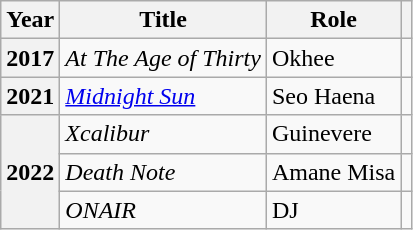<table class="wikitable sortable plainrowheaders">
<tr>
<th scope="col">Year</th>
<th scope="col">Title</th>
<th scope="col">Role</th>
<th scope="col" class="unsortable"></th>
</tr>
<tr>
<th scope="row">2017</th>
<td><em>At The Age of Thirty</em></td>
<td>Okhee</td>
<td></td>
</tr>
<tr>
<th scope="row">2021</th>
<td><em><a href='#'>Midnight Sun</a></em></td>
<td>Seo Haena</td>
<td></td>
</tr>
<tr>
<th rowspan="3" scope="row">2022</th>
<td><em>Xcalibur</em></td>
<td>Guinevere</td>
<td></td>
</tr>
<tr>
<td><em>Death Note</em></td>
<td>Amane Misa</td>
<td></td>
</tr>
<tr>
<td><em>ONAIR</em></td>
<td>DJ</td>
<td></td>
</tr>
</table>
